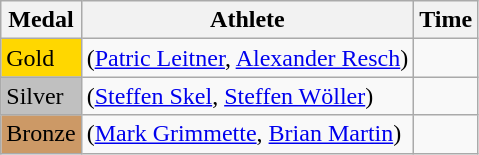<table class="wikitable">
<tr>
<th>Medal</th>
<th>Athlete</th>
<th>Time</th>
</tr>
<tr>
<td bgcolor="gold">Gold</td>
<td> (<a href='#'>Patric Leitner</a>, <a href='#'>Alexander Resch</a>)</td>
<td></td>
</tr>
<tr>
<td bgcolor="silver">Silver</td>
<td> (<a href='#'>Steffen Skel</a>, <a href='#'>Steffen Wöller</a>)</td>
<td></td>
</tr>
<tr>
<td bgcolor="CC9966">Bronze</td>
<td> (<a href='#'>Mark Grimmette</a>, <a href='#'>Brian Martin</a>)</td>
<td></td>
</tr>
</table>
